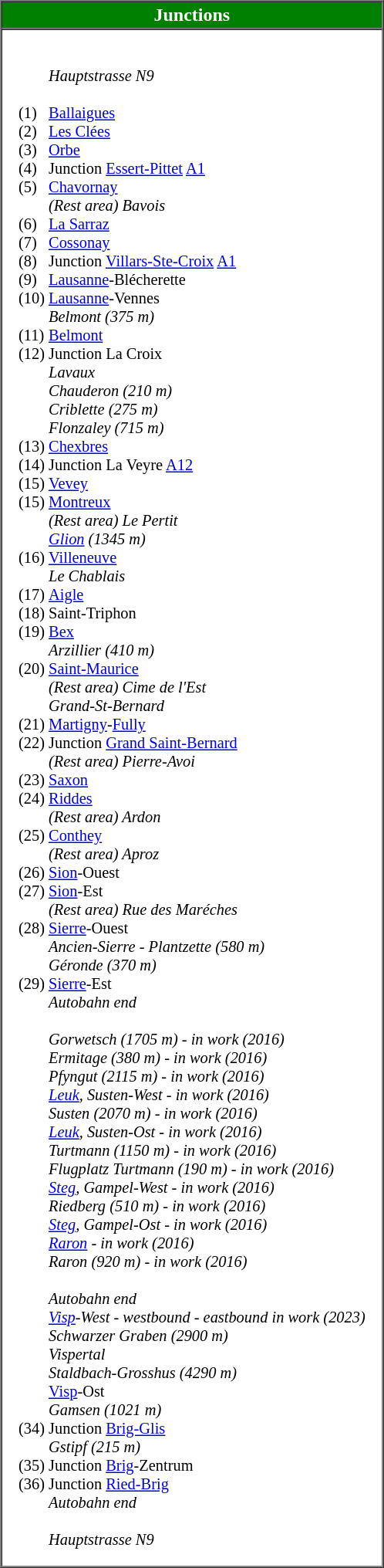<table border="1" cellpadding="2" cellspacing="0"  style="margin-left:0.5em;">
<tr>
<td colspan="3" style="color:#fff; background:green; text-align:center;"><strong>Junctions</strong></td>
</tr>
<tr>
<td colspan="3"><br><table cellpadding="0" cellspacing="0" style="font-size:85%; margin:12px">
<tr>
<td></td>
<td></td>
<td><em>Hauptstrasse N9</em></td>
</tr>
<tr>
<td colspan="3"><br></td>
</tr>
<tr>
<td></td>
<td>(1)</td>
<td><a href='#'>Ballaigues</a></td>
</tr>
<tr>
<td></td>
<td>(2)</td>
<td><a href='#'>Les Clées</a></td>
</tr>
<tr>
<td></td>
<td>(3)</td>
<td><a href='#'>Orbe</a></td>
</tr>
<tr>
<td></td>
<td>(4)</td>
<td>Junction <a href='#'>Essert-Pittet</a> <a href='#'><span>A1</span></a></td>
</tr>
<tr>
<td></td>
<td>(5)</td>
<td><a href='#'>Chavornay</a></td>
</tr>
<tr>
<td></td>
<td></td>
<td><em>(Rest area) Bavois</em></td>
</tr>
<tr>
<td></td>
<td>(6)</td>
<td><a href='#'>La Sarraz</a></td>
</tr>
<tr>
<td></td>
<td>(7)</td>
<td><a href='#'>Cossonay</a></td>
</tr>
<tr>
<td></td>
<td>(8)</td>
<td>Junction <a href='#'>Villars-Ste-Croix</a> <a href='#'><span>A1</span></a></td>
</tr>
<tr>
<td></td>
<td>(9)</td>
<td><a href='#'>Lausanne</a>-Blécherette</td>
</tr>
<tr>
<td></td>
<td>(10) </td>
<td><a href='#'>Lausanne</a>-Vennes</td>
</tr>
<tr>
<td></td>
<td></td>
<td><em>Belmont (375 m)</em></td>
</tr>
<tr>
<td></td>
<td>(11)</td>
<td><a href='#'>Belmont</a></td>
</tr>
<tr>
<td></td>
<td>(12)</td>
<td>Junction La Croix</td>
</tr>
<tr>
<td> </td>
<td></td>
<td><em>Lavaux</em></td>
</tr>
<tr>
<td></td>
<td></td>
<td><em>Chauderon (210 m)</em></td>
</tr>
<tr>
<td></td>
<td></td>
<td><em>Criblette (275 m)</em></td>
</tr>
<tr>
<td></td>
<td></td>
<td><em>Flonzaley (715 m)</em></td>
</tr>
<tr>
<td></td>
<td>(13)</td>
<td><a href='#'>Chexbres</a></td>
</tr>
<tr>
<td></td>
<td>(14)</td>
<td>Junction La Veyre <a href='#'><span>A12</span></a></td>
</tr>
<tr>
<td></td>
<td>(15)</td>
<td><a href='#'>Vevey</a></td>
</tr>
<tr>
<td></td>
<td>(15)</td>
<td><a href='#'>Montreux</a></td>
</tr>
<tr>
<td></td>
<td></td>
<td><em>(Rest area) Le Pertit</em></td>
</tr>
<tr>
<td></td>
<td></td>
<td><em><a href='#'>Glion</a> (1345 m)</em></td>
</tr>
<tr>
<td></td>
<td>(16)</td>
<td><a href='#'>Villeneuve</a></td>
</tr>
<tr>
<td> </td>
<td></td>
<td><em>Le Chablais</em></td>
</tr>
<tr>
<td></td>
<td>(17)</td>
<td><a href='#'>Aigle</a></td>
</tr>
<tr>
<td></td>
<td>(18)</td>
<td>Saint-Triphon</td>
</tr>
<tr>
<td></td>
<td>(19)</td>
<td><a href='#'>Bex</a></td>
</tr>
<tr>
<td></td>
<td></td>
<td><em>Arzillier (410 m)</em></td>
</tr>
<tr>
<td></td>
<td>(20)</td>
<td><a href='#'>Saint-Maurice</a></td>
</tr>
<tr>
<td></td>
<td></td>
<td><em>(Rest area) Cime de l'Est</em></td>
</tr>
<tr>
<td> </td>
<td></td>
<td><em>Grand-St-Bernard</em></td>
</tr>
<tr>
<td></td>
<td>(21)</td>
<td><a href='#'>Martigny</a>-<a href='#'>Fully</a></td>
</tr>
<tr>
<td></td>
<td>(22)</td>
<td>Junction <a href='#'>Grand Saint-Bernard</a></td>
</tr>
<tr>
<td></td>
<td></td>
<td><em>(Rest area) Pierre-Avoi</em></td>
</tr>
<tr>
<td></td>
<td>(23)</td>
<td><a href='#'>Saxon</a></td>
</tr>
<tr>
<td></td>
<td>(24)</td>
<td><a href='#'>Riddes</a></td>
</tr>
<tr>
<td></td>
<td></td>
<td><em>(Rest area) Ardon</em></td>
</tr>
<tr>
<td></td>
<td>(25)</td>
<td><a href='#'>Conthey</a></td>
</tr>
<tr>
<td></td>
<td></td>
<td><em>(Rest area) Aproz</em></td>
</tr>
<tr>
<td></td>
<td>(26)</td>
<td><a href='#'>Sion</a>-Ouest</td>
</tr>
<tr>
<td></td>
<td>(27)</td>
<td><a href='#'>Sion</a>-Est</td>
</tr>
<tr>
<td></td>
<td></td>
<td><em>(Rest area) Rue des Maréches</em></td>
</tr>
<tr>
<td></td>
<td>(28)</td>
<td><a href='#'>Sierre</a>-Ouest</td>
</tr>
<tr>
<td></td>
<td></td>
<td><em>Ancien-Sierre - Plantzette (580 m)</em></td>
</tr>
<tr>
<td></td>
<td></td>
<td><em>Géronde (370 m)</em></td>
</tr>
<tr>
<td></td>
<td>(29)</td>
<td><a href='#'>Sierre</a>-Est</td>
</tr>
<tr>
<td></td>
<td></td>
<td><em>Autobahn end</em></td>
</tr>
<tr>
<td colspan="3"><br></td>
</tr>
<tr>
<td></td>
<td></td>
<td><em>Gorwetsch (1705 m) - in work (2016)</em></td>
</tr>
<tr>
<td></td>
<td></td>
<td><em>Ermitage (380 m) -  in work (2016)</em></td>
</tr>
<tr>
<td></td>
<td></td>
<td><em>Pfyngut (2115 m) - in work (2016)</em></td>
</tr>
<tr>
<td></td>
<td></td>
<td><em><a href='#'>Leuk</a>, Susten-West - in work (2016)</em></td>
</tr>
<tr>
<td></td>
<td></td>
<td><em>Susten (2070 m) - in work (2016)</em></td>
</tr>
<tr>
<td></td>
<td></td>
<td><em><a href='#'>Leuk</a>, Susten-Ost - in work (2016)</em></td>
</tr>
<tr>
<td></td>
<td></td>
<td><em>Turtmann (1150 m) - in work (2016)</em></td>
</tr>
<tr>
<td></td>
<td></td>
<td><em>Flugplatz Turtmann (190 m) - in work (2016)</em></td>
</tr>
<tr>
<td></td>
<td></td>
<td><em><a href='#'>Steg</a>, Gampel-West - in work (2016)</em></td>
</tr>
<tr>
<td></td>
<td></td>
<td><em>Riedberg (510 m) - in work (2016)</em></td>
</tr>
<tr>
<td></td>
<td></td>
<td><em><a href='#'>Steg</a>, Gampel-Ost - in work (2016)</em></td>
</tr>
<tr>
<td></td>
<td></td>
<td><em><a href='#'>Raron</a> - in work (2016)</em></td>
</tr>
<tr>
<td></td>
<td></td>
<td><em>Raron (920 m) - in work (2016)</em></td>
</tr>
<tr>
<td colspan="3"><br></td>
</tr>
<tr>
<td></td>
<td></td>
<td><em>Autobahn end</em></td>
</tr>
<tr>
<td></td>
<td></td>
<td><em><a href='#'>Visp</a>-West - westbound - eastbound in work (2023)</em></td>
</tr>
<tr>
<td></td>
<td></td>
<td><em>Schwarzer Graben (2900 m)</em></td>
</tr>
<tr>
<td></td>
<td></td>
<td><em>Vispertal</em></td>
</tr>
<tr>
<td></td>
<td></td>
<td><em>Staldbach-Grosshus (4290 m)</em></td>
</tr>
<tr>
<td></td>
<td></td>
<td><a href='#'>Visp</a>-Ost</td>
</tr>
<tr>
<td></td>
<td></td>
<td><em>Gamsen (1021 m)</em></td>
</tr>
<tr>
<td></td>
<td>(34)</td>
<td>Junction <a href='#'>Brig-Glis</a></td>
</tr>
<tr>
<td></td>
<td></td>
<td><em>Gstipf (215 m)</em></td>
</tr>
<tr>
<td></td>
<td>(35)</td>
<td>Junction <a href='#'>Brig</a>-Zentrum</td>
</tr>
<tr>
<td></td>
<td>(36)</td>
<td>Junction <a href='#'>Ried-Brig</a></td>
</tr>
<tr>
<td></td>
<td></td>
<td><em>Autobahn end</em></td>
</tr>
<tr>
<td colspan="3"><br></td>
</tr>
<tr>
<td></td>
<td></td>
<td><em>Hauptstrasse N9</em></td>
</tr>
</table>
</td>
</tr>
</table>
